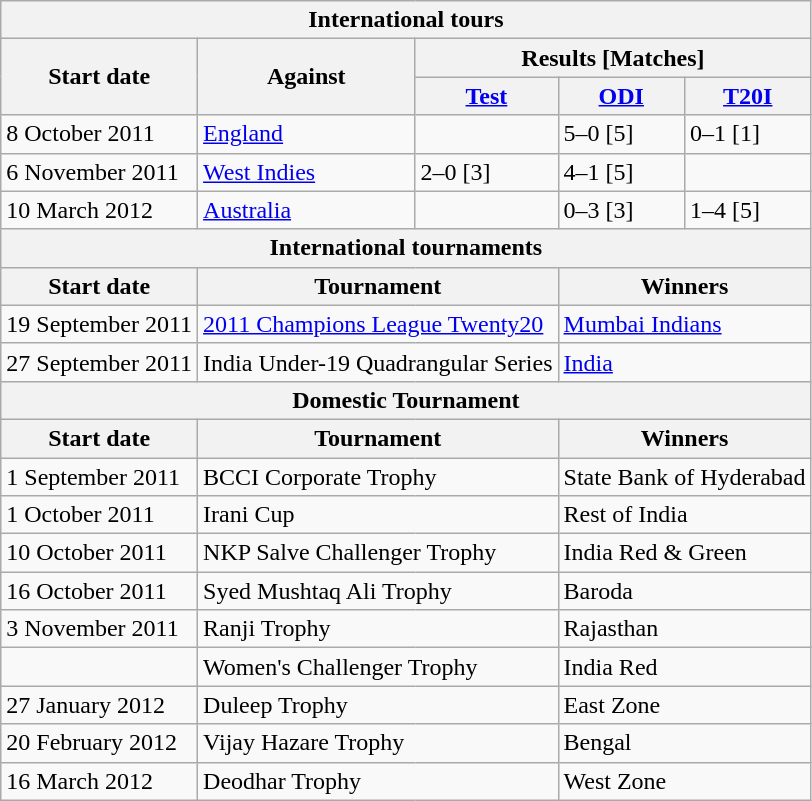<table class="wikitable sortable">
<tr>
<th colspan="5">International tours</th>
</tr>
<tr>
<th rowspan="2">Start date</th>
<th rowspan="2">Against</th>
<th colspan="3">Results [Matches]</th>
</tr>
<tr>
<th><a href='#'>Test</a></th>
<th><a href='#'>ODI</a></th>
<th><a href='#'>T20I</a></th>
</tr>
<tr>
<td>8 October 2011</td>
<td><a href='#'>England</a></td>
<td></td>
<td>5–0 [5]</td>
<td>0–1 [1]</td>
</tr>
<tr>
<td>6 November 2011</td>
<td><a href='#'>West Indies</a></td>
<td>2–0 [3]</td>
<td>4–1 [5]</td>
<td></td>
</tr>
<tr>
<td>10 March 2012</td>
<td><a href='#'>Australia</a></td>
<td></td>
<td>0–3 [3]</td>
<td>1–4 [5]</td>
</tr>
<tr>
<th colspan="5">International tournaments</th>
</tr>
<tr>
<th>Start date</th>
<th colspan="2">Tournament</th>
<th colspan="2">Winners</th>
</tr>
<tr>
<td>19 September 2011</td>
<td colspan="2"><a href='#'>2011 Champions League Twenty20</a></td>
<td colspan="2"><a href='#'>Mumbai Indians</a></td>
</tr>
<tr>
<td>27 September 2011</td>
<td colspan="2">India Under-19 Quadrangular Series</td>
<td colspan="2"><a href='#'>India</a></td>
</tr>
<tr>
<th colspan="5">Domestic Tournament</th>
</tr>
<tr>
<th>Start date</th>
<th colspan="2">Tournament</th>
<th colspan="2">Winners</th>
</tr>
<tr>
<td>1 September  2011</td>
<td colspan="2">BCCI Corporate Trophy</td>
<td colspan="2">State Bank of Hyderabad</td>
</tr>
<tr>
<td>1 October 2011</td>
<td colspan="2">Irani Cup</td>
<td colspan="2">Rest of India</td>
</tr>
<tr>
<td>10 October 2011</td>
<td colspan="2">NKP Salve Challenger Trophy</td>
<td colspan="2">India Red & Green</td>
</tr>
<tr>
<td>16 October 2011</td>
<td colspan="2">Syed Mushtaq Ali Trophy</td>
<td colspan="2">Baroda</td>
</tr>
<tr>
<td>3 November 2011</td>
<td colspan="2">Ranji Trophy</td>
<td colspan="2">Rajasthan</td>
</tr>
<tr>
<td></td>
<td colspan="2">Women's Challenger Trophy</td>
<td colspan="2">India Red</td>
</tr>
<tr>
<td>27 January 2012</td>
<td colspan="2">Duleep Trophy</td>
<td colspan="2">East Zone</td>
</tr>
<tr>
<td>20 February 2012</td>
<td colspan="2">Vijay Hazare Trophy</td>
<td colspan="2">Bengal</td>
</tr>
<tr>
<td>16 March 2012</td>
<td colspan="2">Deodhar Trophy</td>
<td colspan="2">West Zone</td>
</tr>
</table>
